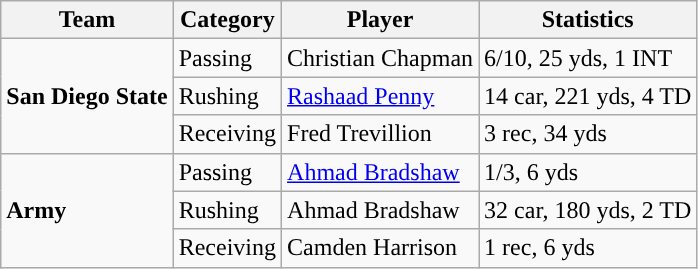<table class="wikitable">
<tr>
<th>Team</th>
<th>Category</th>
<th>Player</th>
<th>Statistics</th>
</tr>
<tr>
<td rowspan=3><strong>San Diego State</strong></td>
<td>Passing</td>
<td>Christian Chapman</td>
<td>6/10, 25 yds, 1 INT</td>
</tr>
<tr>
<td>Rushing</td>
<td><a href='#'>Rashaad Penny</a></td>
<td>14 car, 221 yds, 4 TD</td>
</tr>
<tr>
<td>Receiving</td>
<td>Fred Trevillion</td>
<td>3 rec, 34 yds</td>
</tr>
<tr>
<td rowspan=3><strong>Army</strong></td>
<td>Passing</td>
<td><a href='#'>Ahmad Bradshaw</a></td>
<td>1/3, 6 yds</td>
</tr>
<tr>
<td>Rushing</td>
<td>Ahmad Bradshaw</td>
<td>32 car, 180 yds, 2 TD</td>
</tr>
<tr>
<td>Receiving</td>
<td>Camden Harrison</td>
<td>1 rec, 6 yds</td>
</tr>
</table>
